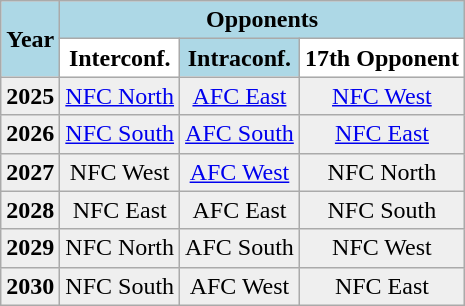<table class="wikitable" style="text-align:center;">
<tr>
<th rowspan=2 style=background:lightblue>Year</th>
<th colspan="3" style=background:lightblue>Opponents</th>
</tr>
<tr>
<th style=background:white>Interconf.</th>
<th style=background:lightblue>Intraconf.</th>
<th style=background:white>17th Opponent</th>
</tr>
<tr style="background:#efefef;">
<td><strong>2025</strong></td>
<td><a href='#'>NFC North</a></td>
<td><a href='#'>AFC East</a></td>
<td><a href='#'>NFC West</a><br></td>
</tr>
<tr style="background:#efefef;">
<td><strong>2026</strong></td>
<td><a href='#'>NFC South</a></td>
<td><a href='#'>AFC South</a></td>
<td><a href='#'>NFC East</a><br></td>
</tr>
<tr style="background:#efefef;">
<td><strong>2027</strong></td>
<td>NFC West</td>
<td><a href='#'>AFC West</a></td>
<td>NFC North<br></td>
</tr>
<tr style="background:#efefef;">
<td><strong>2028</strong></td>
<td>NFC East</td>
<td>AFC East</td>
<td>NFC South<br></td>
</tr>
<tr style="background:#efefef;">
<td><strong>2029</strong></td>
<td>NFC North</td>
<td>AFC South</td>
<td>NFC West<br></td>
</tr>
<tr style="background:#efefef;">
<td><strong>2030</strong></td>
<td>NFC South</td>
<td>AFC West</td>
<td>NFC East<br></td>
</tr>
</table>
